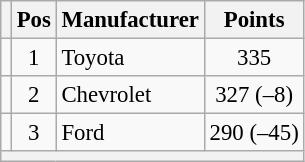<table class="wikitable" style="font-size: 95%;">
<tr>
<th></th>
<th>Pos</th>
<th>Manufacturer</th>
<th>Points</th>
</tr>
<tr>
<td align="left"></td>
<td style="text-align:center;">1</td>
<td>Toyota</td>
<td style="text-align:center;">335</td>
</tr>
<tr>
<td align="left"></td>
<td style="text-align:center;">2</td>
<td>Chevrolet</td>
<td style="text-align:center;">327 (–8)</td>
</tr>
<tr>
<td align="left"></td>
<td style="text-align:center;">3</td>
<td>Ford</td>
<td style="text-align:center;">290 (–45)</td>
</tr>
<tr class="sortbottom">
<th colspan="9"></th>
</tr>
</table>
